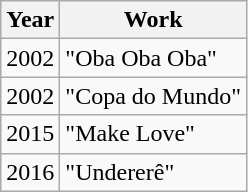<table class="wikitable">
<tr>
<th>Year</th>
<th>Work</th>
</tr>
<tr>
<td>2002</td>
<td>"Oba Oba Oba"</td>
</tr>
<tr>
<td>2002</td>
<td>"Copa do Mundo"</td>
</tr>
<tr>
<td>2015</td>
<td>"Make Love"</td>
</tr>
<tr>
<td>2016</td>
<td>"Undererê"</td>
</tr>
</table>
